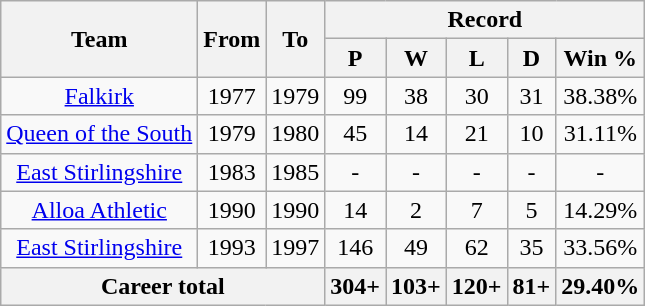<table class="wikitable" style="text-align:center">
<tr>
<th rowspan="2">Team</th>
<th rowspan="2">From</th>
<th rowspan="2">To</th>
<th colspan="5">Record</th>
</tr>
<tr>
<th>P</th>
<th>W</th>
<th>L</th>
<th>D</th>
<th>Win %</th>
</tr>
<tr>
<td><a href='#'>Falkirk</a></td>
<td>1977</td>
<td>1979</td>
<td>99</td>
<td>38</td>
<td>30</td>
<td>31</td>
<td>38.38%</td>
</tr>
<tr>
<td><a href='#'>Queen of the South</a></td>
<td>1979</td>
<td>1980</td>
<td>45</td>
<td>14</td>
<td>21</td>
<td>10</td>
<td>31.11%</td>
</tr>
<tr>
<td><a href='#'>East Stirlingshire</a></td>
<td>1983</td>
<td>1985</td>
<td>-</td>
<td>-</td>
<td>-</td>
<td>-</td>
<td>-</td>
</tr>
<tr>
<td><a href='#'>Alloa Athletic</a></td>
<td>1990</td>
<td>1990</td>
<td>14</td>
<td>2</td>
<td>7</td>
<td>5</td>
<td>14.29%</td>
</tr>
<tr>
<td><a href='#'>East Stirlingshire</a></td>
<td>1993</td>
<td>1997</td>
<td>146</td>
<td>49</td>
<td>62</td>
<td>35</td>
<td>33.56%</td>
</tr>
<tr>
<th colspan="3">Career total</th>
<th>304+</th>
<th>103+</th>
<th>120+</th>
<th>81+</th>
<th>29.40%</th>
</tr>
</table>
